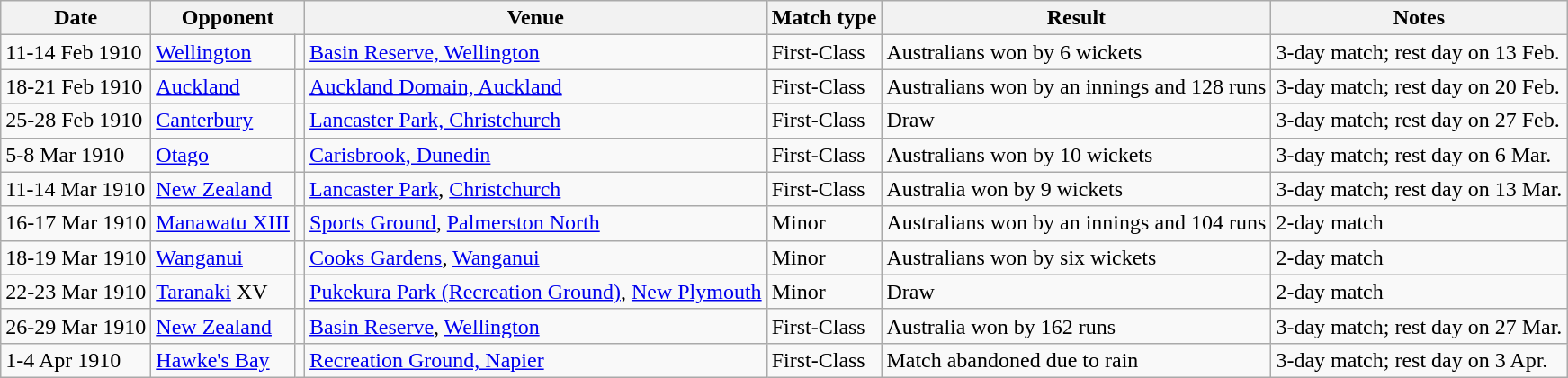<table class="wikitable">
<tr>
<th>Date</th>
<th colspan="2">Opponent</th>
<th>Venue</th>
<th>Match type</th>
<th>Result</th>
<th>Notes</th>
</tr>
<tr>
<td>11-14 Feb 1910</td>
<td><a href='#'>Wellington</a></td>
<td></td>
<td><a href='#'>Basin Reserve, Wellington</a></td>
<td>First-Class</td>
<td>Australians won by 6 wickets</td>
<td>3-day match; rest day on 13 Feb.</td>
</tr>
<tr>
<td>18-21 Feb 1910</td>
<td><a href='#'>Auckland</a></td>
<td></td>
<td><a href='#'>Auckland Domain, Auckland</a></td>
<td>First-Class</td>
<td>Australians won by an innings and 128 runs</td>
<td>3-day match; rest day on 20 Feb.</td>
</tr>
<tr>
<td>25-28 Feb 1910</td>
<td><a href='#'>Canterbury</a></td>
<td></td>
<td><a href='#'>Lancaster Park, Christchurch</a></td>
<td>First-Class</td>
<td>Draw</td>
<td>3-day match; rest day on 27 Feb.</td>
</tr>
<tr>
<td>5-8 Mar 1910</td>
<td><a href='#'>Otago</a></td>
<td></td>
<td><a href='#'>Carisbrook, Dunedin</a></td>
<td>First-Class</td>
<td>Australians won by 10 wickets</td>
<td>3-day match; rest day on 6 Mar.</td>
</tr>
<tr>
<td>11-14 Mar 1910</td>
<td><a href='#'>New Zealand</a></td>
<td></td>
<td><a href='#'>Lancaster Park</a>, <a href='#'>Christchurch</a></td>
<td>First-Class</td>
<td>Australia won by 9 wickets</td>
<td>3-day match; rest day on 13 Mar.</td>
</tr>
<tr>
<td>16-17 Mar 1910</td>
<td><a href='#'>Manawatu XIII</a></td>
<td></td>
<td><a href='#'>Sports Ground</a>, <a href='#'>Palmerston North</a></td>
<td>Minor</td>
<td>Australians won by an innings and 104 runs</td>
<td>2-day match</td>
</tr>
<tr>
<td>18-19 Mar 1910</td>
<td><a href='#'>Wanganui</a></td>
<td></td>
<td><a href='#'>Cooks Gardens</a>, <a href='#'>Wanganui</a></td>
<td>Minor</td>
<td>Australians won by six wickets</td>
<td>2-day match</td>
</tr>
<tr>
<td>22-23 Mar 1910</td>
<td><a href='#'>Taranaki</a> XV</td>
<td></td>
<td><a href='#'>Pukekura Park (Recreation Ground)</a>, <a href='#'>New Plymouth</a></td>
<td>Minor</td>
<td>Draw</td>
<td>2-day match</td>
</tr>
<tr>
<td>26-29 Mar 1910</td>
<td><a href='#'>New Zealand</a></td>
<td></td>
<td><a href='#'>Basin Reserve</a>, <a href='#'>Wellington</a></td>
<td>First-Class</td>
<td>Australia won by 162 runs</td>
<td>3-day match; rest day on 27 Mar.</td>
</tr>
<tr>
<td>1-4 Apr 1910</td>
<td><a href='#'>Hawke's Bay</a></td>
<td></td>
<td><a href='#'>Recreation Ground, Napier</a></td>
<td>First-Class</td>
<td>Match abandoned due to rain</td>
<td>3-day match; rest day on 3 Apr.</td>
</tr>
</table>
